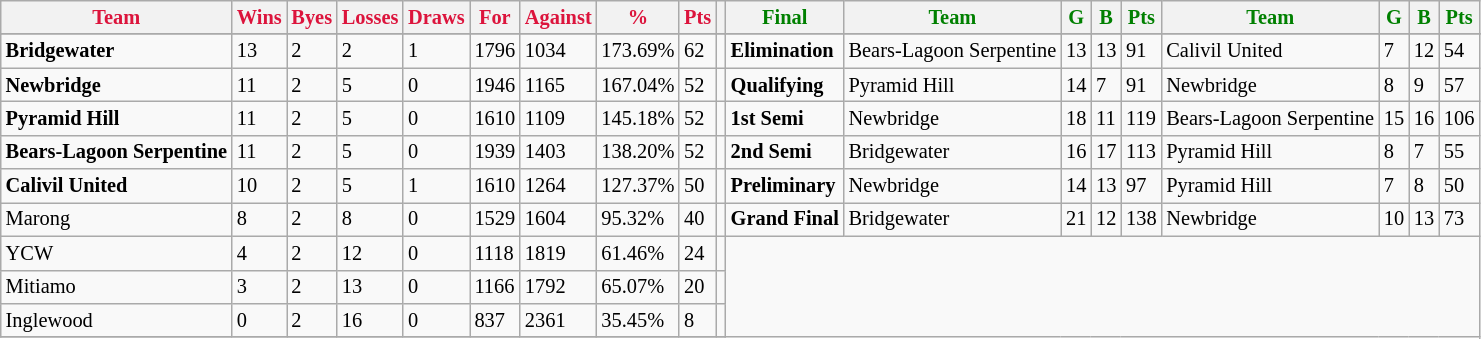<table style="font-size: 85%; text-align: left;" class="wikitable">
<tr>
<th style="color:crimson">Team</th>
<th style="color:crimson">Wins</th>
<th style="color:crimson">Byes</th>
<th style="color:crimson">Losses</th>
<th style="color:crimson">Draws</th>
<th style="color:crimson">For</th>
<th style="color:crimson">Against</th>
<th style="color:crimson">%</th>
<th style="color:crimson">Pts</th>
<th></th>
<th style="color:green">Final</th>
<th style="color:green">Team</th>
<th style="color:green">G</th>
<th style="color:green">B</th>
<th style="color:green">Pts</th>
<th style="color:green">Team</th>
<th style="color:green">G</th>
<th style="color:green">B</th>
<th style="color:green">Pts</th>
</tr>
<tr>
</tr>
<tr>
</tr>
<tr>
<td><strong>	Bridgewater	</strong></td>
<td>13</td>
<td>2</td>
<td>2</td>
<td>1</td>
<td>1796</td>
<td>1034</td>
<td>173.69%</td>
<td>62</td>
<td></td>
<td><strong>Elimination</strong></td>
<td>Bears-Lagoon Serpentine</td>
<td>13</td>
<td>13</td>
<td>91</td>
<td>Calivil United</td>
<td>7</td>
<td>12</td>
<td>54</td>
</tr>
<tr>
<td><strong>	Newbridge	</strong></td>
<td>11</td>
<td>2</td>
<td>5</td>
<td>0</td>
<td>1946</td>
<td>1165</td>
<td>167.04%</td>
<td>52</td>
<td></td>
<td><strong>Qualifying</strong></td>
<td>Pyramid Hill</td>
<td>14</td>
<td>7</td>
<td>91</td>
<td>Newbridge</td>
<td>8</td>
<td>9</td>
<td>57</td>
</tr>
<tr>
<td><strong>	Pyramid Hill	</strong></td>
<td>11</td>
<td>2</td>
<td>5</td>
<td>0</td>
<td>1610</td>
<td>1109</td>
<td>145.18%</td>
<td>52</td>
<td></td>
<td><strong>1st Semi</strong></td>
<td>Newbridge</td>
<td>18</td>
<td>11</td>
<td>119</td>
<td>Bears-Lagoon Serpentine</td>
<td>15</td>
<td>16</td>
<td>106</td>
</tr>
<tr>
<td><strong>	Bears-Lagoon Serpentine	</strong></td>
<td>11</td>
<td>2</td>
<td>5</td>
<td>0</td>
<td>1939</td>
<td>1403</td>
<td>138.20%</td>
<td>52</td>
<td></td>
<td><strong>2nd Semi</strong></td>
<td>Bridgewater</td>
<td>16</td>
<td>17</td>
<td>113</td>
<td>Pyramid Hill</td>
<td>8</td>
<td>7</td>
<td>55</td>
</tr>
<tr>
<td><strong>	Calivil United	</strong></td>
<td>10</td>
<td>2</td>
<td>5</td>
<td>1</td>
<td>1610</td>
<td>1264</td>
<td>127.37%</td>
<td>50</td>
<td></td>
<td><strong>Preliminary</strong></td>
<td>Newbridge</td>
<td>14</td>
<td>13</td>
<td>97</td>
<td>Pyramid Hill</td>
<td>7</td>
<td>8</td>
<td>50</td>
</tr>
<tr>
<td>Marong</td>
<td>8</td>
<td>2</td>
<td>8</td>
<td>0</td>
<td>1529</td>
<td>1604</td>
<td>95.32%</td>
<td>40</td>
<td></td>
<td><strong>Grand Final</strong></td>
<td>Bridgewater</td>
<td>21</td>
<td>12</td>
<td>138</td>
<td>Newbridge</td>
<td>10</td>
<td>13</td>
<td>73</td>
</tr>
<tr>
<td>YCW</td>
<td>4</td>
<td>2</td>
<td>12</td>
<td>0</td>
<td>1118</td>
<td>1819</td>
<td>61.46%</td>
<td>24</td>
<td></td>
</tr>
<tr>
<td>Mitiamo</td>
<td>3</td>
<td>2</td>
<td>13</td>
<td>0</td>
<td>1166</td>
<td>1792</td>
<td>65.07%</td>
<td>20</td>
<td></td>
</tr>
<tr>
<td>Inglewood</td>
<td>0</td>
<td>2</td>
<td>16</td>
<td>0</td>
<td>837</td>
<td>2361</td>
<td>35.45%</td>
<td>8</td>
<td></td>
</tr>
<tr>
</tr>
</table>
